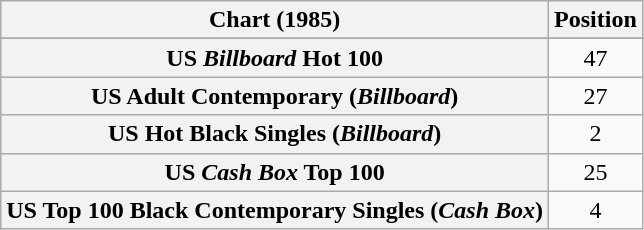<table class="wikitable sortable plainrowheaders" style="text-align:center">
<tr>
<th scope="col">Chart (1985)</th>
<th scope="col">Position</th>
</tr>
<tr>
</tr>
<tr>
<th scope="row">US <em>Billboard</em> Hot 100</th>
<td>47</td>
</tr>
<tr>
<th scope="row">US Adult Contemporary (<em>Billboard</em>)</th>
<td>27</td>
</tr>
<tr>
<th scope="row">US Hot Black Singles (<em>Billboard</em>)</th>
<td>2</td>
</tr>
<tr>
<th scope="row">US <em>Cash Box</em> Top 100</th>
<td>25</td>
</tr>
<tr>
<th scope="row">US Top 100 Black Contemporary Singles (<em>Cash Box</em>)</th>
<td>4</td>
</tr>
</table>
